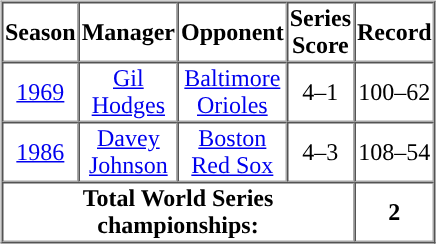<table border="0">
<tr>
<td valign="top"><br><table cellpadding="1" border="1" cellspacing="0" style="width:60%;">
<tr>
<th>Season</th>
<th>Manager</th>
<th>Opponent</th>
<th>Series Score</th>
<th>Record</th>
</tr>
<tr style="text-align:center;">
<td><a href='#'>1969</a></td>
<td><a href='#'>Gil Hodges</a></td>
<td><a href='#'>Baltimore Orioles</a></td>
<td>4–1</td>
<td>100–62</td>
</tr>
<tr style="text-align:center;">
<td><a href='#'>1986</a></td>
<td><a href='#'>Davey Johnson</a></td>
<td><a href='#'>Boston Red Sox</a></td>
<td>4–3</td>
<td>108–54</td>
</tr>
<tr style="text-align:center; ">
<td colspan="4"><strong>Total World Series championships:</strong></td>
<td colspan="1"><strong>2</strong></td>
</tr>
</table>
</td>
</tr>
</table>
